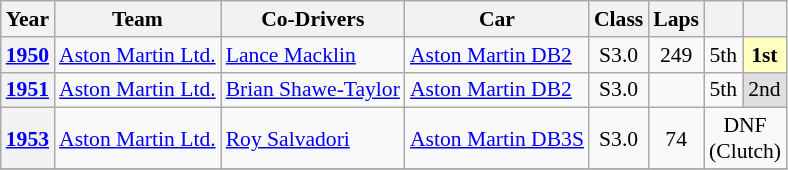<table class="wikitable" style="font-size:90%">
<tr>
<th>Year</th>
<th>Team</th>
<th>Co-Drivers</th>
<th>Car</th>
<th>Class</th>
<th>Laps</th>
<th></th>
<th></th>
</tr>
<tr align="center">
<th><a href='#'>1950</a></th>
<td align="left"> <a href='#'>Aston Martin Ltd.</a></td>
<td align="left"> <a href='#'>Lance Macklin</a></td>
<td align="left"><a href='#'>Aston Martin DB2</a></td>
<td>S3.0</td>
<td>249</td>
<td>5th</td>
<td style="background:#ffffbf;"><strong>1st</strong></td>
</tr>
<tr align="center">
<th><a href='#'>1951</a></th>
<td align="left"> <a href='#'>Aston Martin Ltd.</a></td>
<td align="left"> <a href='#'>Brian Shawe-Taylor</a></td>
<td align="left"><a href='#'>Aston Martin DB2</a></td>
<td>S3.0</td>
<td></td>
<td>5th</td>
<td style="background:#dfdfdf;">2nd</td>
</tr>
<tr align="center">
<th><a href='#'>1953</a></th>
<td align="left"> <a href='#'>Aston Martin Ltd.</a></td>
<td align="left"> <a href='#'>Roy Salvadori</a></td>
<td align="left"><a href='#'>Aston Martin DB3S</a></td>
<td>S3.0</td>
<td>74</td>
<td colspan=2>DNF<br>(Clutch)</td>
</tr>
<tr align="center">
</tr>
</table>
